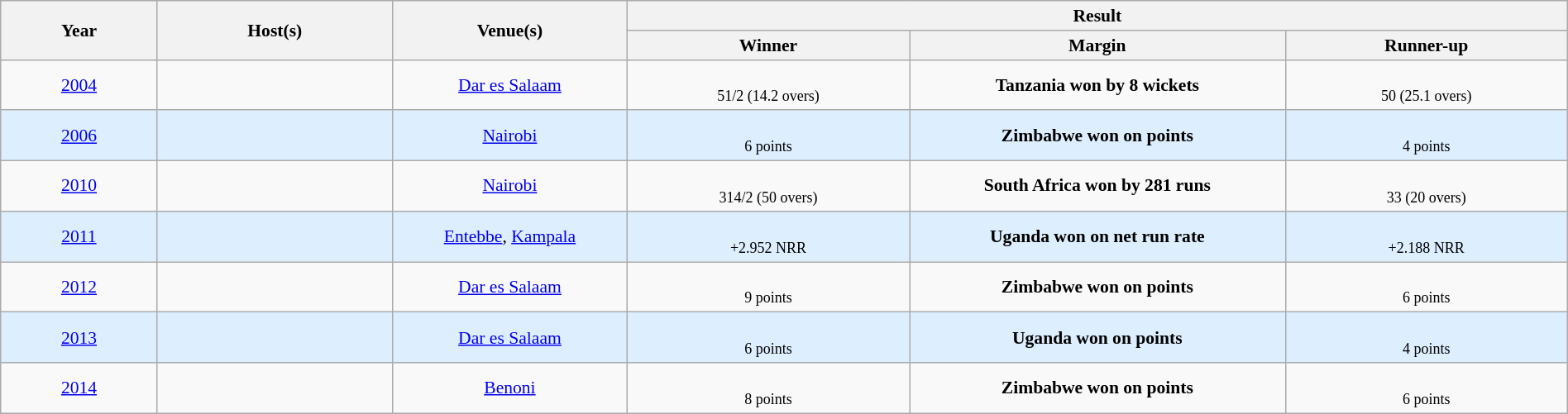<table class="wikitable" style="font-size:90%; width: 100%; text-align: center;">
<tr>
<th rowspan=2 width=10%>Year</th>
<th rowspan=2 width=15%>Host(s)</th>
<th rowspan=2 width=15%>Venue(s)</th>
<th colspan=3>Result</th>
</tr>
<tr>
<th width=18%>Winner</th>
<th width=24%>Margin</th>
<th width=18%>Runner-up</th>
</tr>
<tr>
<td><a href='#'>2004</a></td>
<td></td>
<td><a href='#'>Dar es Salaam</a></td>
<td><br><small>51/2 (14.2 overs)</small></td>
<td><strong>Tanzania won by 8 wickets</strong><br></td>
<td><br><small>50 (25.1 overs)</small></td>
</tr>
<tr style="background:#ddeeff">
<td><a href='#'>2006</a></td>
<td></td>
<td><a href='#'>Nairobi</a></td>
<td><br><small>6 points</small></td>
<td><strong>Zimbabwe won on points</strong><br></td>
<td><br><small>4 points</small></td>
</tr>
<tr>
<td><a href='#'>2010</a></td>
<td></td>
<td><a href='#'>Nairobi</a></td>
<td><br><small>314/2 (50 overs)</small></td>
<td><strong>South Africa won by 281 runs</strong><br></td>
<td><br><small>33 (20 overs)</small></td>
</tr>
<tr style="background:#ddeeff">
<td><a href='#'>2011</a></td>
<td></td>
<td><a href='#'>Entebbe</a>, <a href='#'>Kampala</a></td>
<td><br><small>+2.952 NRR</small></td>
<td><strong>Uganda won on net run rate</strong><br></td>
<td><br><small>+2.188 NRR</small></td>
</tr>
<tr>
<td><a href='#'>2012</a></td>
<td></td>
<td><a href='#'>Dar es Salaam</a></td>
<td><br><small>9 points</small></td>
<td><strong>Zimbabwe won on points</strong><br></td>
<td><br><small>6 points</small></td>
</tr>
<tr style="background:#ddeeff">
<td><a href='#'>2013</a></td>
<td></td>
<td><a href='#'>Dar es Salaam</a></td>
<td><br><small>6 points</small></td>
<td><strong>Uganda won on points</strong><br></td>
<td><br><small>4 points</small></td>
</tr>
<tr>
<td><a href='#'>2014</a></td>
<td></td>
<td><a href='#'>Benoni</a></td>
<td><br><small>8 points</small></td>
<td><strong>Zimbabwe won on points</strong><br></td>
<td><br><small>6 points</small></td>
</tr>
</table>
